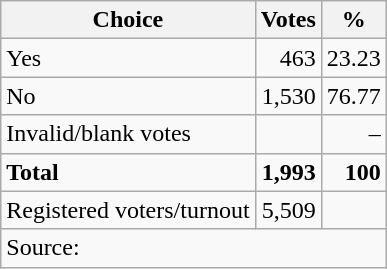<table class=wikitable style=text-align:right>
<tr>
<th>Choice</th>
<th>Votes</th>
<th>%</th>
</tr>
<tr>
<td align=left>Yes</td>
<td>463</td>
<td>23.23</td>
</tr>
<tr>
<td align=left>No</td>
<td>1,530</td>
<td>76.77</td>
</tr>
<tr>
<td align=left>Invalid/blank votes</td>
<td></td>
<td>–</td>
</tr>
<tr>
<td align=left><strong>Total</strong></td>
<td><strong>1,993</strong></td>
<td><strong>100</strong></td>
</tr>
<tr>
<td align=left>Registered voters/turnout</td>
<td>5,509</td>
<td></td>
</tr>
<tr>
<td align=left colspan=3>Source: </td>
</tr>
</table>
